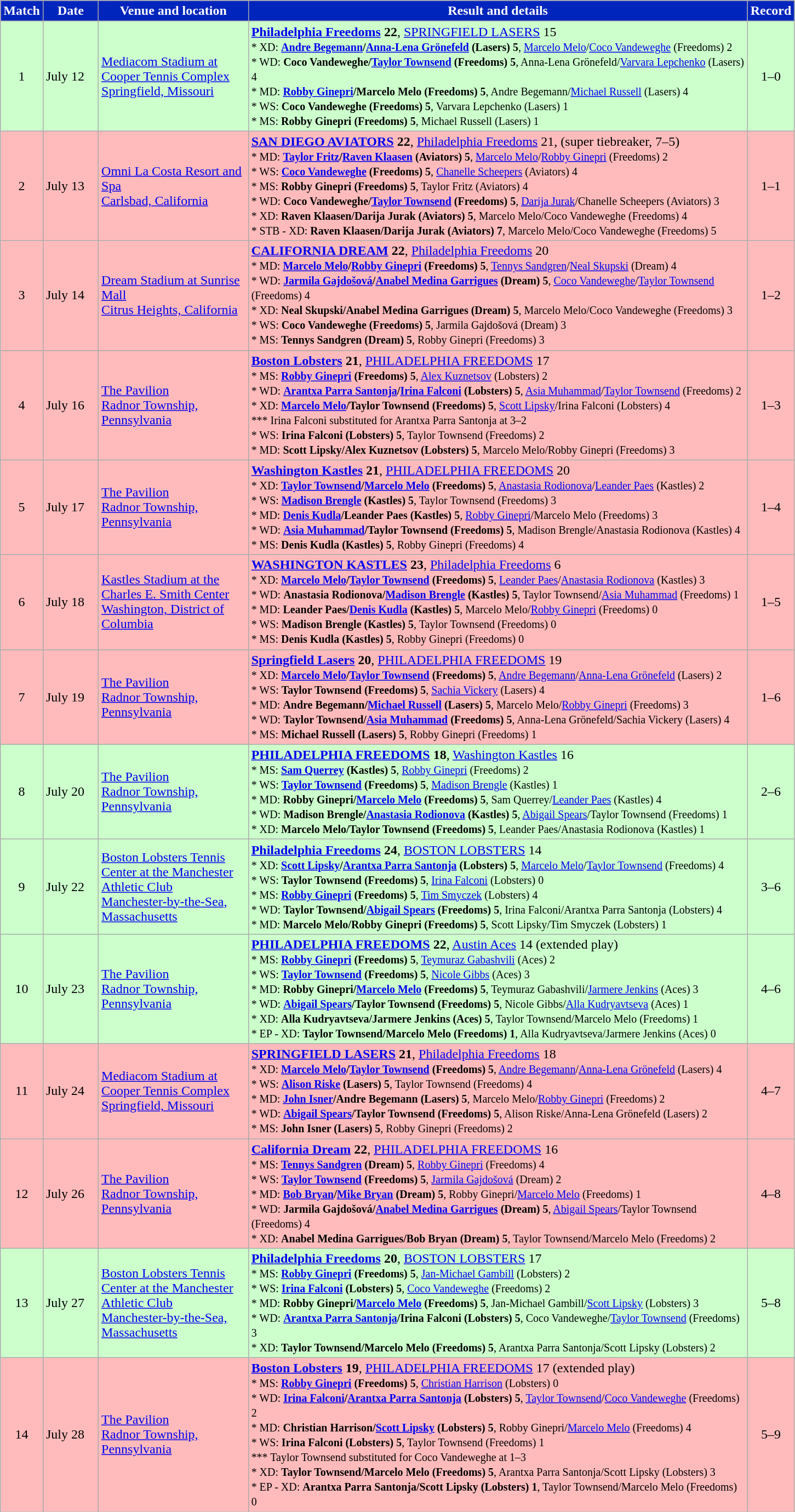<table class="wikitable" style="text-align:left">
<tr>
<th style="background:#0025BD; color:white" width="25px">Match</th>
<th style="background:#0025BD; color:white" width="60px">Date</th>
<th style="background:#0025BD; color:white" width="175px">Venue and location</th>
<th style="background:#0025BD; color:white" width="600px">Result and details</th>
<th style="background:#0025BD; color:white" width="25px">Record</th>
</tr>
<tr bgcolor="ccffcc">
<td style="text-align:center">1</td>
<td>July 12</td>
<td><a href='#'>Mediacom Stadium at Cooper Tennis Complex</a><br><a href='#'>Springfield, Missouri</a></td>
<td><strong><a href='#'>Philadelphia Freedoms</a> 22</strong>, <a href='#'>SPRINGFIELD LASERS</a> 15<br><small>* XD: <strong><a href='#'>Andre Begemann</a>/<a href='#'>Anna-Lena Grönefeld</a> (Lasers) 5</strong>, <a href='#'>Marcelo Melo</a>/<a href='#'>Coco Vandeweghe</a> (Freedoms) 2<br>* WD: <strong>Coco Vandeweghe/<a href='#'>Taylor Townsend</a> (Freedoms) 5</strong>, Anna-Lena Grönefeld/<a href='#'>Varvara Lepchenko</a> (Lasers) 4<br>* MD: <strong><a href='#'>Robby Ginepri</a>/Marcelo Melo (Freedoms) 5</strong>, Andre Begemann/<a href='#'>Michael Russell</a> (Lasers) 4<br>* WS: <strong>Coco Vandeweghe (Freedoms) 5</strong>, Varvara Lepchenko (Lasers) 1<br>* MS: <strong>Robby Ginepri (Freedoms) 5</strong>, Michael Russell (Lasers) 1</small></td>
<td style="text-align:center">1–0</td>
</tr>
<tr bgcolor="ffbbbb">
<td style="text-align:center">2</td>
<td>July 13</td>
<td><a href='#'>Omni La Costa Resort and Spa</a><br><a href='#'>Carlsbad, California</a></td>
<td><strong><a href='#'>SAN DIEGO AVIATORS</a> 22</strong>, <a href='#'>Philadelphia Freedoms</a> 21, (super tiebreaker, 7–5)<br><small>* MD: <strong><a href='#'>Taylor Fritz</a>/<a href='#'>Raven Klaasen</a> (Aviators) 5</strong>, <a href='#'>Marcelo Melo</a>/<a href='#'>Robby Ginepri</a> (Freedoms) 2<br>* WS: <strong><a href='#'>Coco Vandeweghe</a> (Freedoms) 5</strong>, <a href='#'>Chanelle Scheepers</a> (Aviators) 4<br>* MS: <strong>Robby Ginepri (Freedoms) 5</strong>, Taylor Fritz (Aviators) 4<br>* WD: <strong>Coco Vandeweghe/<a href='#'>Taylor Townsend</a> (Freedoms) 5</strong>, <a href='#'>Darija Jurak</a>/Chanelle Scheepers (Aviators) 3<br>* XD: <strong>Raven Klaasen/Darija Jurak (Aviators) 5</strong>, Marcelo Melo/Coco Vandeweghe (Freedoms) 4<br>* STB - XD: <strong>Raven Klaasen/Darija Jurak (Aviators) 7</strong>, Marcelo Melo/Coco Vandeweghe (Freedoms) 5</small></td>
<td style="text-align:center">1–1</td>
</tr>
<tr bgcolor="ffbbbb">
<td style="text-align:center">3</td>
<td>July 14</td>
<td><a href='#'>Dream Stadium at Sunrise Mall</a><br><a href='#'>Citrus Heights, California</a></td>
<td><strong><a href='#'>CALIFORNIA DREAM</a> 22</strong>, <a href='#'>Philadelphia Freedoms</a> 20<br><small>* MD: <strong><a href='#'>Marcelo Melo</a>/<a href='#'>Robby Ginepri</a> (Freedoms) 5</strong>, <a href='#'>Tennys Sandgren</a>/<a href='#'>Neal Skupski</a> (Dream) 4<br>* WD: <strong><a href='#'>Jarmila Gajdošová</a>/<a href='#'>Anabel Medina Garrigues</a> (Dream) 5</strong>, <a href='#'>Coco Vandeweghe</a>/<a href='#'>Taylor Townsend</a> (Freedoms) 4<br>* XD: <strong>Neal Skupski/Anabel Medina Garrigues (Dream) 5</strong>, Marcelo Melo/Coco Vandeweghe (Freedoms) 3<br>* WS: <strong>Coco Vandeweghe (Freedoms) 5</strong>, Jarmila Gajdošová (Dream) 3<br>* MS: <strong>Tennys Sandgren (Dream) 5</strong>, Robby Ginepri (Freedoms) 3</small></td>
<td style="text-align:center">1–2</td>
</tr>
<tr bgcolor="ffbbbb">
<td style="text-align:center">4</td>
<td>July 16</td>
<td><a href='#'>The Pavilion</a><br><a href='#'>Radnor Township, Pennsylvania</a></td>
<td><strong><a href='#'>Boston Lobsters</a> 21</strong>, <a href='#'>PHILADELPHIA FREEDOMS</a> 17<br><small>* MS: <strong><a href='#'>Robby Ginepri</a> (Freedoms) 5</strong>, <a href='#'>Alex Kuznetsov</a> (Lobsters) 2<br>* WD: <strong><a href='#'>Arantxa Parra Santonja</a>/<a href='#'>Irina Falconi</a> (Lobsters) 5</strong>, <a href='#'>Asia Muhammad</a>/<a href='#'>Taylor Townsend</a> (Freedoms) 2<br>* XD: <strong><a href='#'>Marcelo Melo</a>/Taylor Townsend (Freedoms) 5</strong>, <a href='#'>Scott Lipsky</a>/Irina Falconi (Lobsters) 4<br>*** Irina Falconi substituted for Arantxa Parra Santonja at 3–2<br>* WS: <strong>Irina Falconi (Lobsters) 5</strong>, Taylor Townsend (Freedoms) 2<br>* MD: <strong>Scott Lipsky/Alex Kuznetsov (Lobsters) 5</strong>, Marcelo Melo/Robby Ginepri (Freedoms) 3</small></td>
<td style="text-align:center">1–3</td>
</tr>
<tr bgcolor="ffbbbb">
<td style="text-align:center">5</td>
<td>July 17</td>
<td><a href='#'>The Pavilion</a><br><a href='#'>Radnor Township, Pennsylvania</a></td>
<td><strong><a href='#'>Washington Kastles</a> 21</strong>, <a href='#'>PHILADELPHIA FREEDOMS</a> 20<br><small>* XD: <strong><a href='#'>Taylor Townsend</a>/<a href='#'>Marcelo Melo</a> (Freedoms) 5</strong>, <a href='#'>Anastasia Rodionova</a>/<a href='#'>Leander Paes</a> (Kastles) 2<br>* WS: <strong><a href='#'>Madison Brengle</a> (Kastles) 5</strong>, Taylor Townsend (Freedoms) 3<br>* MD: <strong><a href='#'>Denis Kudla</a>/Leander Paes (Kastles) 5</strong>, <a href='#'>Robby Ginepri</a>/Marcelo Melo (Freedoms) 3<br>* WD: <strong><a href='#'>Asia Muhammad</a>/Taylor Townsend (Freedoms) 5</strong>, Madison Brengle/Anastasia Rodionova (Kastles) 4<br>* MS: <strong>Denis Kudla (Kastles) 5</strong>, Robby Ginepri (Freedoms) 4</small></td>
<td style="text-align:center">1–4</td>
</tr>
<tr bgcolor="ffbbbb">
<td style="text-align:center">6</td>
<td>July 18</td>
<td><a href='#'>Kastles Stadium at the Charles E. Smith Center</a><br><a href='#'>Washington, District of Columbia</a></td>
<td><strong><a href='#'>WASHINGTON KASTLES</a> 23</strong>, <a href='#'>Philadelphia Freedoms</a> 6<br><small>* XD: <strong><a href='#'>Marcelo Melo</a>/<a href='#'>Taylor Townsend</a> (Freedoms) 5</strong>, <a href='#'>Leander Paes</a>/<a href='#'>Anastasia Rodionova</a> (Kastles) 3<br>* WD: <strong>Anastasia Rodionova/<a href='#'>Madison Brengle</a> (Kastles) 5</strong>, Taylor Townsend/<a href='#'>Asia Muhammad</a> (Freedoms) 1<br>* MD: <strong>Leander Paes/<a href='#'>Denis Kudla</a> (Kastles) 5</strong>, Marcelo Melo/<a href='#'>Robby Ginepri</a> (Freedoms) 0<br>* WS: <strong>Madison Brengle (Kastles) 5</strong>, Taylor Townsend (Freedoms) 0<br>* MS: <strong>Denis Kudla (Kastles) 5</strong>, Robby Ginepri (Freedoms) 0</small></td>
<td style="text-align:center">1–5</td>
</tr>
<tr bgcolor="ffbbbb">
<td style="text-align:center">7</td>
<td>July 19</td>
<td><a href='#'>The Pavilion</a><br><a href='#'>Radnor Township, Pennsylvania</a></td>
<td><strong><a href='#'>Springfield Lasers</a> 20</strong>, <a href='#'>PHILADELPHIA FREEDOMS</a> 19<br><small>* XD: <strong><a href='#'>Marcelo Melo</a>/<a href='#'>Taylor Townsend</a> (Freedoms) 5</strong>, <a href='#'>Andre Begemann</a>/<a href='#'>Anna-Lena Grönefeld</a> (Lasers) 2<br>* WS: <strong>Taylor Townsend (Freedoms) 5</strong>, <a href='#'>Sachia Vickery</a> (Lasers) 4<br>* MD: <strong>Andre Begemann/<a href='#'>Michael Russell</a> (Lasers) 5</strong>, Marcelo Melo/<a href='#'>Robby Ginepri</a> (Freedoms) 3<br>* WD: <strong>Taylor Townsend/<a href='#'>Asia Muhammad</a> (Freedoms) 5</strong>, Anna-Lena Grönefeld/Sachia Vickery (Lasers) 4<br>* MS: <strong>Michael Russell (Lasers) 5</strong>, Robby Ginepri (Freedoms) 1</small></td>
<td style="text-align:center">1–6</td>
</tr>
<tr bgcolor="ccffcc">
<td style="text-align:center">8</td>
<td>July 20</td>
<td><a href='#'>The Pavilion</a><br><a href='#'>Radnor Township, Pennsylvania</a></td>
<td><strong><a href='#'>PHILADELPHIA FREEDOMS</a> 18</strong>, <a href='#'>Washington Kastles</a> 16<br><small>* MS: <strong><a href='#'>Sam Querrey</a> (Kastles) 5</strong>, <a href='#'>Robby Ginepri</a> (Freedoms) 2<br>* WS: <strong><a href='#'>Taylor Townsend</a> (Freedoms) 5</strong>, <a href='#'>Madison Brengle</a> (Kastles) 1<br>* MD: <strong>Robby Ginepri/<a href='#'>Marcelo Melo</a> (Freedoms) 5</strong>, Sam Querrey/<a href='#'>Leander Paes</a> (Kastles) 4<br>* WD: <strong>Madison Brengle/<a href='#'>Anastasia Rodionova</a> (Kastles) 5</strong>, <a href='#'>Abigail Spears</a>/Taylor Townsend (Freedoms) 1<br>* XD: <strong>Marcelo Melo/Taylor Townsend (Freedoms) 5</strong>, Leander Paes/Anastasia Rodionova (Kastles) 1</small></td>
<td style="text-align:center">2–6</td>
</tr>
<tr bgcolor="ccffcc">
<td style="text-align:center">9</td>
<td>July 22</td>
<td><a href='#'>Boston Lobsters Tennis Center at the Manchester Athletic Club</a><br><a href='#'>Manchester-by-the-Sea, Massachusetts</a></td>
<td><strong><a href='#'>Philadelphia Freedoms</a> 24</strong>, <a href='#'>BOSTON LOBSTERS</a> 14<br><small>* XD: <strong><a href='#'>Scott Lipsky</a>/<a href='#'>Arantxa Parra Santonja</a> (Lobsters) 5</strong>, <a href='#'>Marcelo Melo</a>/<a href='#'>Taylor Townsend</a> (Freedoms) 4<br>* WS: <strong>Taylor Townsend (Freedoms) 5</strong>, <a href='#'>Irina Falconi</a> (Lobsters) 0<br>* MS: <strong><a href='#'>Robby Ginepri</a> (Freedoms) 5</strong>, <a href='#'>Tim Smyczek</a> (Lobsters) 4<br>* WD: <strong>Taylor Townsend/<a href='#'>Abigail Spears</a> (Freedoms) 5</strong>, Irina Falconi/Arantxa Parra Santonja (Lobsters) 4<br>* MD: <strong>Marcelo Melo/Robby Ginepri (Freedoms) 5</strong>, Scott Lipsky/Tim Smyczek (Lobsters) 1</small></td>
<td style="text-align:center">3–6</td>
</tr>
<tr bgcolor="ccffcc">
<td style="text-align:center">10</td>
<td>July 23</td>
<td><a href='#'>The Pavilion</a><br><a href='#'>Radnor Township, Pennsylvania</a></td>
<td><strong><a href='#'>PHILADELPHIA FREEDOMS</a> 22</strong>, <a href='#'>Austin Aces</a> 14 (extended play)<br><small>* MS: <strong><a href='#'>Robby Ginepri</a> (Freedoms) 5</strong>, <a href='#'>Teymuraz Gabashvili</a> (Aces) 2<br>* WS: <strong><a href='#'>Taylor Townsend</a> (Freedoms) 5</strong>, <a href='#'>Nicole Gibbs</a> (Aces) 3<br>* MD: <strong>Robby Ginepri/<a href='#'>Marcelo Melo</a> (Freedoms) 5</strong>, Teymuraz Gabashvili/<a href='#'>Jarmere Jenkins</a> (Aces) 3<br>* WD: <strong><a href='#'>Abigail Spears</a>/Taylor Townsend (Freedoms) 5</strong>, Nicole Gibbs/<a href='#'>Alla Kudryavtseva</a> (Aces) 1<br>* XD: <strong>Alla Kudryavtseva/Jarmere Jenkins (Aces) 5</strong>, Taylor Townsend/Marcelo Melo (Freedoms) 1<br>* EP - XD: <strong>Taylor Townsend/Marcelo Melo (Freedoms) 1</strong>, Alla Kudryavtseva/Jarmere Jenkins (Aces) 0</small></td>
<td style="text-align:center">4–6</td>
</tr>
<tr bgcolor="ffbbbb">
<td style="text-align:center">11</td>
<td>July 24</td>
<td><a href='#'>Mediacom Stadium at Cooper Tennis Complex</a><br><a href='#'>Springfield, Missouri</a></td>
<td><strong><a href='#'>SPRINGFIELD LASERS</a> 21</strong>, <a href='#'>Philadelphia Freedoms</a> 18<br><small>* XD: <strong><a href='#'>Marcelo Melo</a>/<a href='#'>Taylor Townsend</a> (Freedoms) 5</strong>, <a href='#'>Andre Begemann</a>/<a href='#'>Anna-Lena Grönefeld</a> (Lasers) 4<br>* WS: <strong><a href='#'>Alison Riske</a> (Lasers) 5</strong>, Taylor Townsend (Freedoms) 4<br>* MD: <strong><a href='#'>John Isner</a>/Andre Begemann (Lasers) 5</strong>, Marcelo Melo/<a href='#'>Robby Ginepri</a> (Freedoms) 2<br>* WD: <strong><a href='#'>Abigail Spears</a>/Taylor Townsend (Freedoms) 5</strong>, Alison Riske/Anna-Lena Grönefeld (Lasers) 2<br>* MS: <strong>John Isner (Lasers) 5</strong>, Robby Ginepri (Freedoms) 2</small></td>
<td style="text-align:center">4–7</td>
</tr>
<tr bgcolor="ffbbbb">
<td style="text-align:center">12</td>
<td>July 26</td>
<td><a href='#'>The Pavilion</a><br><a href='#'>Radnor Township, Pennsylvania</a></td>
<td><strong><a href='#'>California Dream</a> 22</strong>, <a href='#'>PHILADELPHIA FREEDOMS</a> 16<br><small>* MS: <strong><a href='#'>Tennys Sandgren</a> (Dream) 5</strong>, <a href='#'>Robby Ginepri</a> (Freedoms) 4<br>* WS: <strong><a href='#'>Taylor Townsend</a> (Freedoms) 5</strong>, <a href='#'>Jarmila Gajdošová</a> (Dream) 2<br>* MD: <strong><a href='#'>Bob Bryan</a>/<a href='#'>Mike Bryan</a> (Dream) 5</strong>, Robby Ginepri/<a href='#'>Marcelo Melo</a> (Freedoms) 1<br>* WD: <strong>Jarmila Gajdošová/<a href='#'>Anabel Medina Garrigues</a> (Dream) 5</strong>, <a href='#'>Abigail Spears</a>/Taylor Townsend (Freedoms) 4<br>* XD: <strong>Anabel Medina Garrigues/Bob Bryan (Dream) 5</strong>, Taylor Townsend/Marcelo Melo (Freedoms) 2</small></td>
<td style="text-align:center">4–8</td>
</tr>
<tr bgcolor="ccffcc">
<td style="text-align:center">13</td>
<td>July 27</td>
<td><a href='#'>Boston Lobsters Tennis Center at the Manchester Athletic Club</a><br><a href='#'>Manchester-by-the-Sea, Massachusetts</a></td>
<td><strong><a href='#'>Philadelphia Freedoms</a> 20</strong>, <a href='#'>BOSTON LOBSTERS</a> 17<br><small>* MS: <strong><a href='#'>Robby Ginepri</a> (Freedoms) 5</strong>, <a href='#'>Jan-Michael Gambill</a> (Lobsters) 2<br>* WS: <strong><a href='#'>Irina Falconi</a> (Lobsters) 5</strong>, <a href='#'>Coco Vandeweghe</a> (Freedoms) 2<br>* MD: <strong>Robby Ginepri/<a href='#'>Marcelo Melo</a> (Freedoms) 5</strong>, Jan-Michael Gambill/<a href='#'>Scott Lipsky</a> (Lobsters) 3<br>* WD: <strong><a href='#'>Arantxa Parra Santonja</a>/Irina Falconi (Lobsters) 5</strong>, Coco Vandeweghe/<a href='#'>Taylor Townsend</a> (Freedoms) 3<br>* XD: <strong>Taylor Townsend/Marcelo Melo (Freedoms) 5</strong>, Arantxa Parra Santonja/Scott Lipsky (Lobsters) 2</small></td>
<td style="text-align:center">5–8</td>
</tr>
<tr bgcolor="ffbbbb">
<td style="text-align:center">14</td>
<td>July 28</td>
<td><a href='#'>The Pavilion</a><br><a href='#'>Radnor Township, Pennsylvania</a></td>
<td><strong><a href='#'>Boston Lobsters</a> 19</strong>, <a href='#'>PHILADELPHIA FREEDOMS</a> 17 (extended play)<br><small>* MS: <strong><a href='#'>Robby Ginepri</a> (Freedoms) 5</strong>, <a href='#'>Christian Harrison</a> (Lobsters) 0<br>* WD: <strong><a href='#'>Irina Falconi</a>/<a href='#'>Arantxa Parra Santonja</a> (Lobsters) 5</strong>, <a href='#'>Taylor Townsend</a>/<a href='#'>Coco Vandeweghe</a> (Freedoms) 2<br>* MD: <strong>Christian Harrison/<a href='#'>Scott Lipsky</a> (Lobsters) 5</strong>, Robby Ginepri/<a href='#'>Marcelo Melo</a> (Freedoms) 4<br>* WS: <strong>Irina Falconi (Lobsters) 5</strong>, Taylor Townsend (Freedoms) 1<br>*** Taylor Townsend substituted for Coco Vandeweghe at 1–3<br>* XD: <strong>Taylor Townsend/Marcelo Melo (Freedoms) 5</strong>, Arantxa Parra Santonja/Scott Lipsky (Lobsters) 3<br>* EP - XD: <strong>Arantxa Parra Santonja/Scott Lipsky (Lobsters) 1</strong>, Taylor Townsend/Marcelo Melo (Freedoms) 0</small></td>
<td style="text-align:center">5–9</td>
</tr>
</table>
